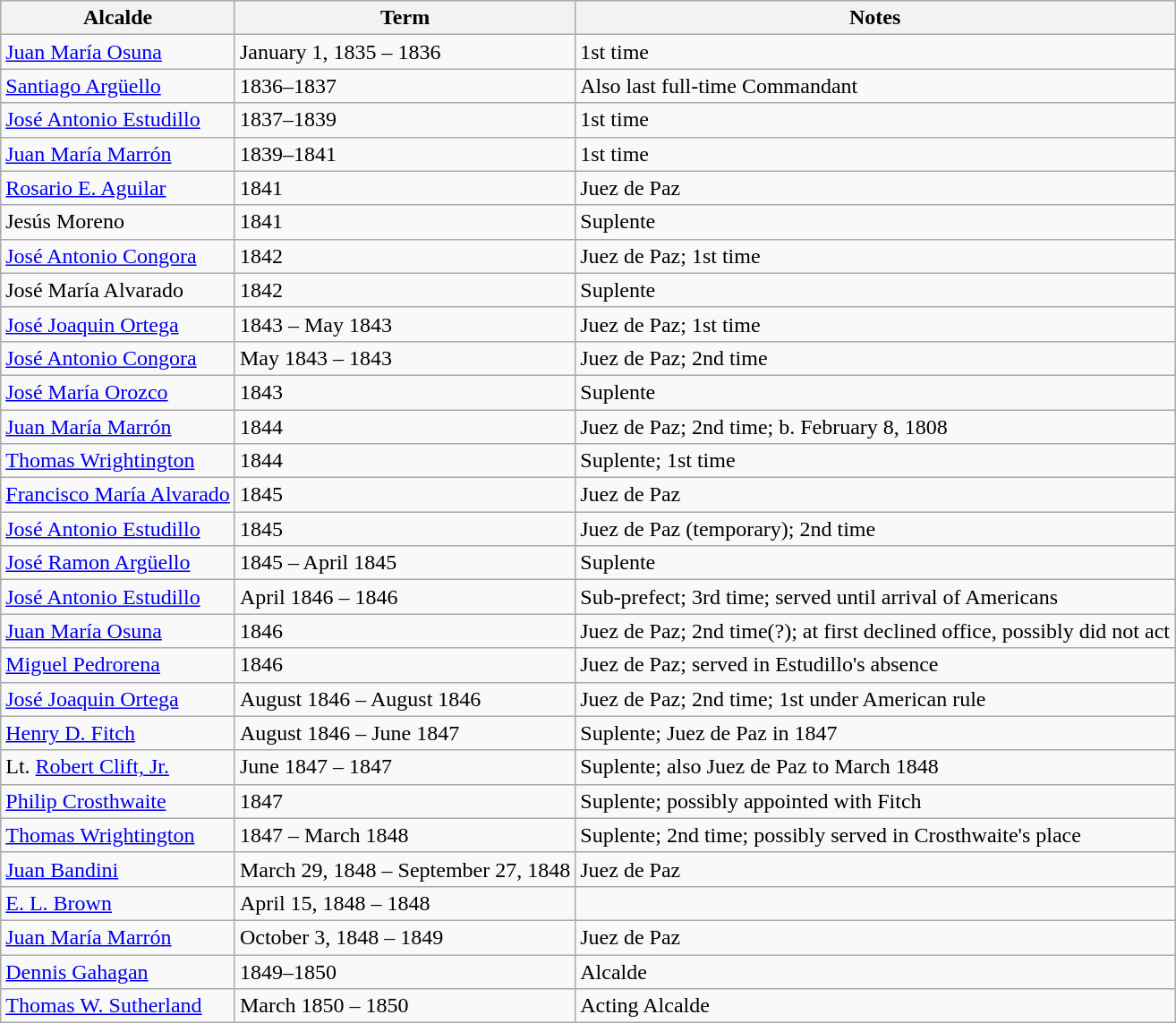<table class="wikitable">
<tr>
<th>Alcalde</th>
<th>Term</th>
<th>Notes</th>
</tr>
<tr>
<td><a href='#'>Juan María Osuna</a></td>
<td>January 1, 1835 – 1836</td>
<td>1st time</td>
</tr>
<tr>
<td><a href='#'>Santiago Argüello</a></td>
<td>1836–1837</td>
<td>Also last full-time Commandant</td>
</tr>
<tr>
<td><a href='#'>José Antonio Estudillo</a></td>
<td>1837–1839</td>
<td>1st time</td>
</tr>
<tr>
<td><a href='#'>Juan María Marrón</a></td>
<td>1839–1841</td>
<td>1st time</td>
</tr>
<tr>
<td><a href='#'>Rosario E. Aguilar</a></td>
<td>1841</td>
<td>Juez de Paz</td>
</tr>
<tr>
<td>Jesús Moreno</td>
<td>1841</td>
<td>Suplente</td>
</tr>
<tr>
<td><a href='#'>José Antonio Congora</a></td>
<td>1842</td>
<td>Juez de Paz; 1st time</td>
</tr>
<tr>
<td>José María Alvarado</td>
<td>1842</td>
<td>Suplente</td>
</tr>
<tr>
<td><a href='#'>José Joaquin Ortega</a></td>
<td>1843 – May 1843</td>
<td>Juez de Paz; 1st time</td>
</tr>
<tr>
<td><a href='#'>José Antonio Congora</a></td>
<td>May 1843 – 1843</td>
<td>Juez de Paz; 2nd time</td>
</tr>
<tr>
<td><a href='#'>José María Orozco</a></td>
<td>1843</td>
<td>Suplente</td>
</tr>
<tr>
<td><a href='#'>Juan María Marrón</a></td>
<td>1844</td>
<td>Juez de Paz; 2nd time; b. February 8, 1808</td>
</tr>
<tr>
<td><a href='#'>Thomas Wrightington</a></td>
<td>1844</td>
<td>Suplente; 1st time</td>
</tr>
<tr>
<td><a href='#'>Francisco María Alvarado</a></td>
<td>1845</td>
<td>Juez de Paz</td>
</tr>
<tr>
<td><a href='#'>José Antonio Estudillo</a></td>
<td>1845</td>
<td>Juez de Paz (temporary); 2nd time</td>
</tr>
<tr>
<td><a href='#'>José Ramon Argüello</a></td>
<td>1845 – April 1845</td>
<td>Suplente</td>
</tr>
<tr>
<td><a href='#'>José Antonio Estudillo</a></td>
<td>April 1846 – 1846</td>
<td>Sub-prefect; 3rd time; served until arrival of Americans</td>
</tr>
<tr>
<td><a href='#'>Juan María Osuna</a></td>
<td>1846</td>
<td>Juez de Paz; 2nd time(?); at first declined office, possibly did not act</td>
</tr>
<tr>
<td><a href='#'>Miguel Pedrorena</a></td>
<td>1846</td>
<td>Juez de Paz; served in Estudillo's absence</td>
</tr>
<tr>
<td><a href='#'>José Joaquin Ortega</a></td>
<td>August 1846 – August 1846</td>
<td>Juez de Paz; 2nd time; 1st under American rule</td>
</tr>
<tr>
<td><a href='#'>Henry D. Fitch</a></td>
<td>August 1846 – June 1847</td>
<td>Suplente; Juez de Paz in 1847</td>
</tr>
<tr>
<td>Lt. <a href='#'>Robert Clift, Jr.</a></td>
<td>June 1847 – 1847</td>
<td>Suplente; also Juez de Paz to March 1848</td>
</tr>
<tr>
<td><a href='#'>Philip Crosthwaite</a></td>
<td>1847</td>
<td>Suplente; possibly appointed with Fitch</td>
</tr>
<tr>
<td><a href='#'>Thomas Wrightington</a></td>
<td>1847 – March 1848</td>
<td>Suplente; 2nd time; possibly served in Crosthwaite's place</td>
</tr>
<tr>
<td><a href='#'>Juan Bandini</a></td>
<td>March 29, 1848 – September 27, 1848</td>
<td>Juez de Paz</td>
</tr>
<tr>
<td><a href='#'>E. L. Brown</a></td>
<td>April 15, 1848 – 1848</td>
<td></td>
</tr>
<tr>
<td><a href='#'>Juan María Marrón</a></td>
<td>October 3, 1848  – 1849</td>
<td>Juez de Paz</td>
</tr>
<tr>
<td><a href='#'>Dennis Gahagan</a></td>
<td>1849–1850</td>
<td>Alcalde</td>
</tr>
<tr>
<td><a href='#'>Thomas W. Sutherland</a></td>
<td>March 1850 – 1850</td>
<td>Acting Alcalde</td>
</tr>
</table>
